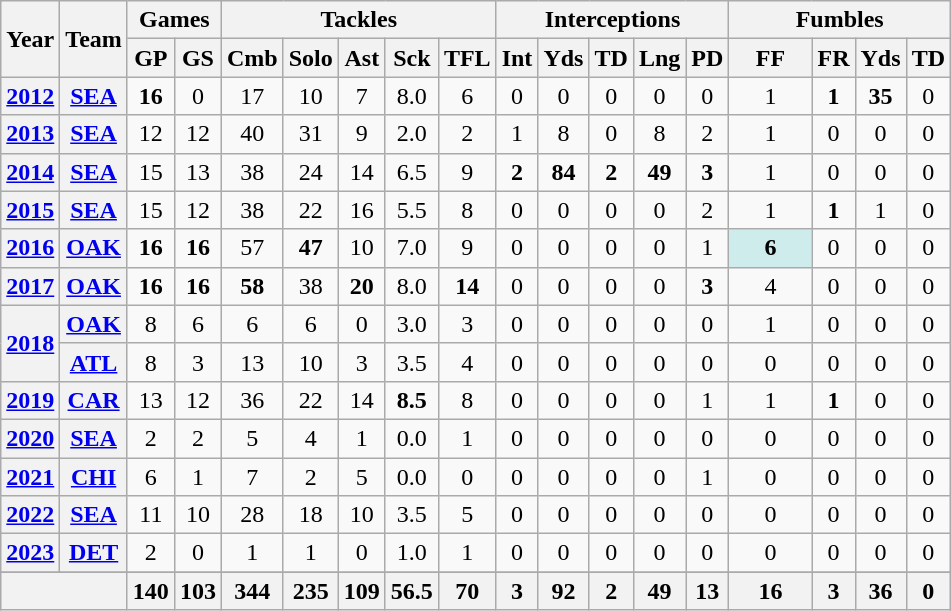<table class="wikitable" style="text-align:center">
<tr>
<th rowspan="2">Year</th>
<th rowspan="2">Team</th>
<th colspan="2">Games</th>
<th colspan="5">Tackles</th>
<th colspan="5">Interceptions</th>
<th colspan="4">Fumbles</th>
</tr>
<tr>
<th>GP</th>
<th>GS</th>
<th>Cmb</th>
<th>Solo</th>
<th>Ast</th>
<th>Sck</th>
<th>TFL</th>
<th>Int</th>
<th>Yds</th>
<th>TD</th>
<th>Lng</th>
<th>PD</th>
<th>FF</th>
<th>FR</th>
<th>Yds</th>
<th>TD</th>
</tr>
<tr>
<th><a href='#'>2012</a></th>
<th><a href='#'>SEA</a></th>
<td><strong>16</strong></td>
<td>0</td>
<td>17</td>
<td>10</td>
<td>7</td>
<td>8.0</td>
<td>6</td>
<td>0</td>
<td>0</td>
<td>0</td>
<td>0</td>
<td>0</td>
<td>1</td>
<td><strong>1</strong></td>
<td><strong>35</strong></td>
<td>0</td>
</tr>
<tr>
<th><a href='#'>2013</a></th>
<th><a href='#'>SEA</a></th>
<td>12</td>
<td>12</td>
<td>40</td>
<td>31</td>
<td>9</td>
<td>2.0</td>
<td>2</td>
<td>1</td>
<td>8</td>
<td>0</td>
<td>8</td>
<td>2</td>
<td>1</td>
<td>0</td>
<td>0</td>
<td>0</td>
</tr>
<tr>
<th><a href='#'>2014</a></th>
<th><a href='#'>SEA</a></th>
<td>15</td>
<td>13</td>
<td>38</td>
<td>24</td>
<td>14</td>
<td>6.5</td>
<td>9</td>
<td><strong>2</strong></td>
<td><strong>84</strong></td>
<td><strong>2</strong></td>
<td><strong>49</strong></td>
<td><strong>3</strong></td>
<td>1</td>
<td>0</td>
<td>0</td>
<td>0</td>
</tr>
<tr>
<th><a href='#'>2015</a></th>
<th><a href='#'>SEA</a></th>
<td>15</td>
<td>12</td>
<td>38</td>
<td>22</td>
<td>16</td>
<td>5.5</td>
<td>8</td>
<td>0</td>
<td>0</td>
<td>0</td>
<td>0</td>
<td>2</td>
<td>1</td>
<td><strong>1</strong></td>
<td>1</td>
<td>0</td>
</tr>
<tr>
<th><a href='#'>2016</a></th>
<th><a href='#'>OAK</a></th>
<td><strong>16</strong></td>
<td><strong>16</strong></td>
<td>57</td>
<td><strong>47</strong></td>
<td>10</td>
<td>7.0</td>
<td>9</td>
<td>0</td>
<td>0</td>
<td>0</td>
<td>0</td>
<td>1</td>
<td style="background:#cfecec; width:3em;"><strong>6</strong></td>
<td>0</td>
<td>0</td>
<td>0</td>
</tr>
<tr>
<th><a href='#'>2017</a></th>
<th><a href='#'>OAK</a></th>
<td><strong>16</strong></td>
<td><strong>16</strong></td>
<td><strong>58</strong></td>
<td>38</td>
<td><strong>20</strong></td>
<td>8.0</td>
<td><strong>14</strong></td>
<td>0</td>
<td>0</td>
<td>0</td>
<td>0</td>
<td><strong>3</strong></td>
<td>4</td>
<td>0</td>
<td>0</td>
<td>0</td>
</tr>
<tr>
<th rowspan="2"><a href='#'>2018</a></th>
<th><a href='#'>OAK</a></th>
<td>8</td>
<td>6</td>
<td>6</td>
<td>6</td>
<td>0</td>
<td>3.0</td>
<td>3</td>
<td>0</td>
<td>0</td>
<td>0</td>
<td>0</td>
<td>0</td>
<td>1</td>
<td>0</td>
<td>0</td>
<td>0</td>
</tr>
<tr>
<th><a href='#'>ATL</a></th>
<td>8</td>
<td>3</td>
<td>13</td>
<td>10</td>
<td>3</td>
<td>3.5</td>
<td>4</td>
<td>0</td>
<td>0</td>
<td>0</td>
<td>0</td>
<td>0</td>
<td>0</td>
<td>0</td>
<td>0</td>
<td>0</td>
</tr>
<tr>
<th><a href='#'>2019</a></th>
<th><a href='#'>CAR</a></th>
<td>13</td>
<td>12</td>
<td>36</td>
<td>22</td>
<td>14</td>
<td><strong>8.5</strong></td>
<td>8</td>
<td>0</td>
<td>0</td>
<td>0</td>
<td>0</td>
<td>1</td>
<td>1</td>
<td><strong>1</strong></td>
<td>0</td>
<td>0</td>
</tr>
<tr>
<th><a href='#'>2020</a></th>
<th><a href='#'>SEA</a></th>
<td>2</td>
<td>2</td>
<td>5</td>
<td>4</td>
<td>1</td>
<td>0.0</td>
<td>1</td>
<td>0</td>
<td>0</td>
<td>0</td>
<td>0</td>
<td>0</td>
<td>0</td>
<td>0</td>
<td>0</td>
<td>0</td>
</tr>
<tr>
<th><a href='#'>2021</a></th>
<th><a href='#'>CHI</a></th>
<td>6</td>
<td>1</td>
<td>7</td>
<td>2</td>
<td>5</td>
<td>0.0</td>
<td>0</td>
<td>0</td>
<td>0</td>
<td>0</td>
<td>0</td>
<td>1</td>
<td>0</td>
<td>0</td>
<td>0</td>
<td>0</td>
</tr>
<tr>
<th><a href='#'>2022</a></th>
<th><a href='#'>SEA</a></th>
<td>11</td>
<td>10</td>
<td>28</td>
<td>18</td>
<td>10</td>
<td>3.5</td>
<td>5</td>
<td>0</td>
<td>0</td>
<td>0</td>
<td>0</td>
<td>0</td>
<td>0</td>
<td>0</td>
<td>0</td>
<td>0</td>
</tr>
<tr>
<th><a href='#'>2023</a></th>
<th><a href='#'>DET</a></th>
<td>2</td>
<td>0</td>
<td>1</td>
<td>1</td>
<td>0</td>
<td>1.0</td>
<td>1</td>
<td>0</td>
<td>0</td>
<td>0</td>
<td>0</td>
<td>0</td>
<td>0</td>
<td>0</td>
<td>0</td>
<td>0</td>
</tr>
<tr>
</tr>
<tr>
<th colspan="2"></th>
<th>140</th>
<th>103</th>
<th>344</th>
<th>235</th>
<th>109</th>
<th>56.5</th>
<th>70</th>
<th>3</th>
<th>92</th>
<th>2</th>
<th>49</th>
<th>13</th>
<th>16</th>
<th>3</th>
<th>36</th>
<th>0</th>
</tr>
</table>
